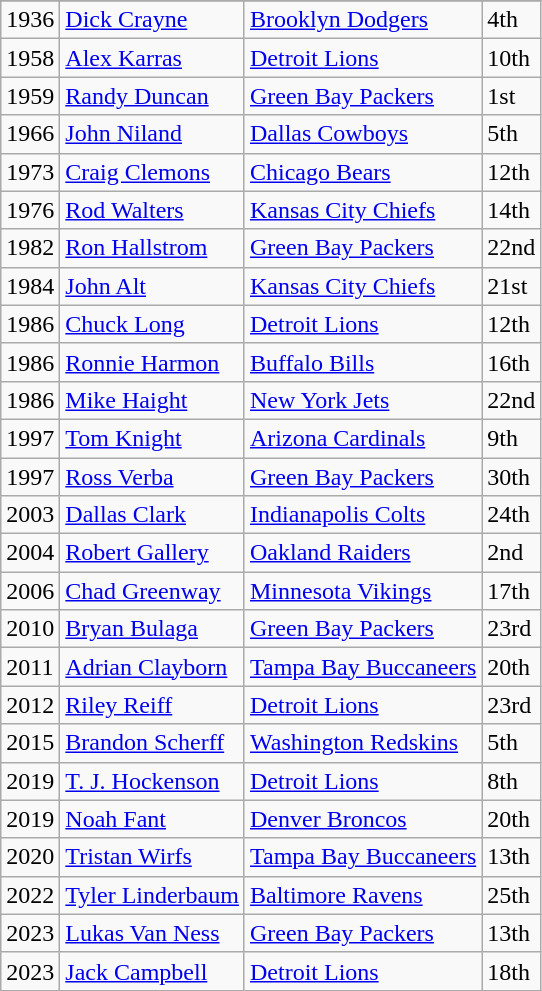<table class="wikitable">
<tr>
</tr>
<tr>
<td>1936</td>
<td><a href='#'>Dick Crayne</a></td>
<td><a href='#'>Brooklyn Dodgers</a></td>
<td>4th</td>
</tr>
<tr>
<td>1958</td>
<td><a href='#'>Alex Karras</a></td>
<td><a href='#'>Detroit Lions</a></td>
<td>10th</td>
</tr>
<tr>
<td>1959</td>
<td><a href='#'>Randy Duncan</a></td>
<td><a href='#'>Green Bay Packers</a></td>
<td>1st</td>
</tr>
<tr>
<td>1966</td>
<td><a href='#'>John Niland</a></td>
<td><a href='#'>Dallas Cowboys</a></td>
<td>5th</td>
</tr>
<tr>
<td>1973</td>
<td><a href='#'>Craig Clemons</a></td>
<td><a href='#'>Chicago Bears</a></td>
<td>12th</td>
</tr>
<tr>
<td>1976</td>
<td><a href='#'>Rod Walters</a></td>
<td><a href='#'>Kansas City Chiefs</a></td>
<td>14th</td>
</tr>
<tr>
<td>1982</td>
<td><a href='#'>Ron Hallstrom</a></td>
<td><a href='#'>Green Bay Packers</a></td>
<td>22nd</td>
</tr>
<tr>
<td>1984</td>
<td><a href='#'>John Alt</a></td>
<td><a href='#'>Kansas City Chiefs</a></td>
<td>21st</td>
</tr>
<tr>
<td>1986</td>
<td><a href='#'>Chuck Long</a></td>
<td><a href='#'>Detroit Lions</a></td>
<td>12th</td>
</tr>
<tr>
<td>1986</td>
<td><a href='#'>Ronnie Harmon</a></td>
<td><a href='#'>Buffalo Bills</a></td>
<td>16th</td>
</tr>
<tr>
<td>1986</td>
<td><a href='#'>Mike Haight</a></td>
<td><a href='#'>New York Jets</a></td>
<td>22nd</td>
</tr>
<tr>
<td>1997</td>
<td><a href='#'>Tom Knight</a></td>
<td><a href='#'>Arizona Cardinals</a></td>
<td>9th</td>
</tr>
<tr>
<td>1997</td>
<td><a href='#'>Ross Verba</a></td>
<td><a href='#'>Green Bay Packers</a></td>
<td>30th</td>
</tr>
<tr>
<td>2003</td>
<td><a href='#'>Dallas Clark</a></td>
<td><a href='#'>Indianapolis Colts</a></td>
<td>24th</td>
</tr>
<tr>
<td>2004</td>
<td><a href='#'>Robert Gallery</a></td>
<td><a href='#'>Oakland Raiders</a></td>
<td>2nd</td>
</tr>
<tr>
<td>2006</td>
<td><a href='#'>Chad Greenway</a></td>
<td><a href='#'>Minnesota Vikings</a></td>
<td>17th</td>
</tr>
<tr>
<td>2010</td>
<td><a href='#'>Bryan Bulaga</a></td>
<td><a href='#'>Green Bay Packers</a></td>
<td>23rd</td>
</tr>
<tr>
<td>2011</td>
<td><a href='#'>Adrian Clayborn</a></td>
<td><a href='#'>Tampa Bay Buccaneers</a></td>
<td>20th</td>
</tr>
<tr>
<td>2012</td>
<td><a href='#'>Riley Reiff</a></td>
<td><a href='#'>Detroit Lions</a></td>
<td>23rd</td>
</tr>
<tr>
<td>2015</td>
<td><a href='#'>Brandon Scherff</a></td>
<td><a href='#'>Washington Redskins</a></td>
<td>5th</td>
</tr>
<tr>
<td>2019</td>
<td><a href='#'>T. J. Hockenson</a></td>
<td><a href='#'>Detroit Lions</a></td>
<td>8th</td>
</tr>
<tr>
<td>2019</td>
<td><a href='#'>Noah Fant</a></td>
<td><a href='#'>Denver Broncos</a></td>
<td>20th</td>
</tr>
<tr>
<td>2020</td>
<td><a href='#'>Tristan Wirfs</a></td>
<td><a href='#'>Tampa Bay Buccaneers</a></td>
<td>13th</td>
</tr>
<tr>
<td>2022</td>
<td><a href='#'>Tyler Linderbaum</a></td>
<td><a href='#'>Baltimore Ravens</a></td>
<td>25th</td>
</tr>
<tr>
<td>2023</td>
<td><a href='#'>Lukas Van Ness</a></td>
<td><a href='#'>Green Bay Packers</a></td>
<td>13th</td>
</tr>
<tr>
<td>2023</td>
<td><a href='#'>Jack Campbell</a></td>
<td><a href='#'>Detroit Lions</a></td>
<td>18th</td>
</tr>
</table>
